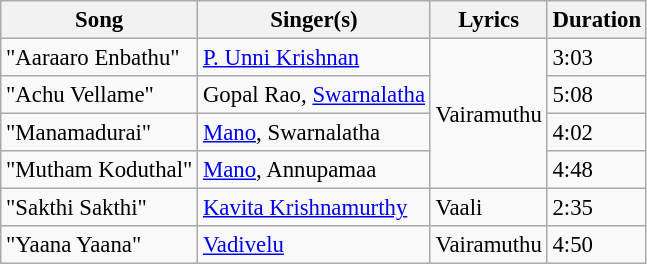<table class="wikitable" style="font-size:95%;">
<tr>
<th>Song</th>
<th>Singer(s)</th>
<th>Lyrics</th>
<th>Duration</th>
</tr>
<tr>
<td>"Aaraaro Enbathu"</td>
<td><a href='#'>P. Unni Krishnan</a></td>
<td rowspan=4>Vairamuthu</td>
<td>3:03</td>
</tr>
<tr>
<td>"Achu Vellame"</td>
<td>Gopal Rao, <a href='#'>Swarnalatha</a></td>
<td>5:08</td>
</tr>
<tr>
<td>"Manamadurai"</td>
<td><a href='#'>Mano</a>, Swarnalatha</td>
<td>4:02</td>
</tr>
<tr>
<td>"Mutham Koduthal"</td>
<td><a href='#'>Mano</a>, Annupamaa</td>
<td>4:48</td>
</tr>
<tr>
<td>"Sakthi Sakthi"</td>
<td><a href='#'>Kavita Krishnamurthy</a></td>
<td>Vaali</td>
<td>2:35</td>
</tr>
<tr>
<td>"Yaana Yaana"</td>
<td><a href='#'>Vadivelu</a></td>
<td>Vairamuthu</td>
<td>4:50</td>
</tr>
</table>
